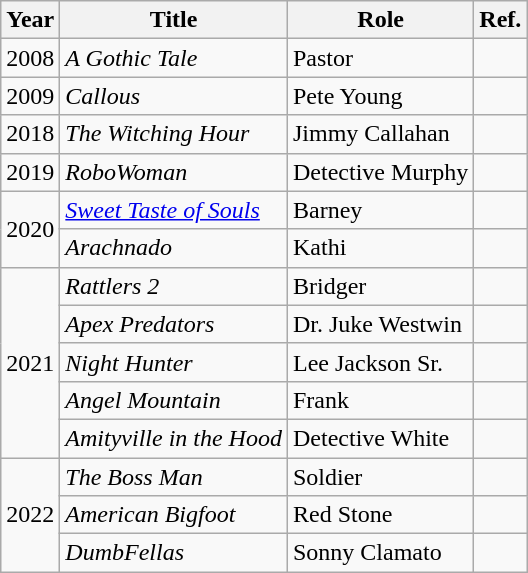<table class="wikitable">
<tr>
<th>Year</th>
<th>Title</th>
<th>Role</th>
<th>Ref.</th>
</tr>
<tr>
<td>2008</td>
<td><em>A Gothic Tale</em></td>
<td>Pastor</td>
<td></td>
</tr>
<tr>
<td>2009</td>
<td><em>Callous</em></td>
<td>Pete Young</td>
<td></td>
</tr>
<tr>
<td>2018</td>
<td><em>The Witching Hour</em></td>
<td>Jimmy Callahan</td>
<td></td>
</tr>
<tr>
<td>2019</td>
<td><em>RoboWoman</em></td>
<td>Detective Murphy</td>
<td></td>
</tr>
<tr>
<td rowspan="2">2020</td>
<td><em><a href='#'>Sweet Taste of Souls</a></em></td>
<td>Barney</td>
<td></td>
</tr>
<tr>
<td><em>Arachnado</em></td>
<td>Kathi</td>
<td></td>
</tr>
<tr>
<td rowspan="5">2021</td>
<td><em>Rattlers 2</em></td>
<td>Bridger</td>
<td></td>
</tr>
<tr>
<td><em>Apex Predators</em></td>
<td>Dr. Juke Westwin</td>
<td></td>
</tr>
<tr>
<td><em>Night Hunter</em></td>
<td>Lee Jackson Sr.</td>
<td></td>
</tr>
<tr>
<td><em>Angel Mountain</em></td>
<td>Frank</td>
<td></td>
</tr>
<tr>
<td><em>Amityville in the Hood</em></td>
<td>Detective White</td>
<td></td>
</tr>
<tr>
<td rowspan="3">2022</td>
<td><em>The Boss Man</em></td>
<td>Soldier</td>
<td></td>
</tr>
<tr>
<td><em>American Bigfoot</em></td>
<td>Red Stone</td>
<td></td>
</tr>
<tr>
<td><em>DumbFellas</em></td>
<td>Sonny Clamato</td>
<td></td>
</tr>
</table>
